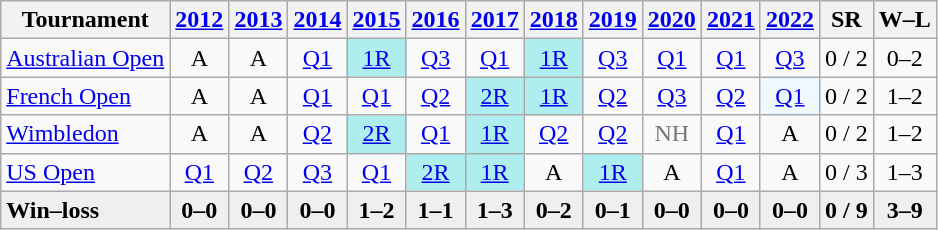<table class=wikitable style=text-align:center>
<tr>
<th>Tournament</th>
<th><a href='#'>2012</a></th>
<th><a href='#'>2013</a></th>
<th><a href='#'>2014</a></th>
<th><a href='#'>2015</a></th>
<th><a href='#'>2016</a></th>
<th><a href='#'>2017</a></th>
<th><a href='#'>2018</a></th>
<th><a href='#'>2019</a></th>
<th><a href='#'>2020</a></th>
<th><a href='#'>2021</a></th>
<th><a href='#'>2022</a></th>
<th>SR</th>
<th>W–L</th>
</tr>
<tr>
<td style="text-align:left;"><a href='#'>Australian Open</a></td>
<td>A</td>
<td>A</td>
<td><a href='#'>Q1</a></td>
<td bgcolor=afeeee><a href='#'>1R</a></td>
<td><a href='#'>Q3</a></td>
<td><a href='#'>Q1</a></td>
<td bgcolor=afeeee><a href='#'>1R</a></td>
<td><a href='#'>Q3</a></td>
<td><a href='#'>Q1</a></td>
<td><a href='#'>Q1</a></td>
<td><a href='#'>Q3</a></td>
<td>0 / 2</td>
<td>0–2</td>
</tr>
<tr>
<td style="text-align:left;"><a href='#'>French Open</a></td>
<td>A</td>
<td>A</td>
<td><a href='#'>Q1</a></td>
<td><a href='#'>Q1</a></td>
<td><a href='#'>Q2</a></td>
<td bgcolor=afeeee><a href='#'>2R</a></td>
<td bgcolor=afeeee><a href='#'>1R</a></td>
<td><a href='#'>Q2</a></td>
<td><a href='#'>Q3</a></td>
<td><a href='#'>Q2</a></td>
<td bgcolor=f0f8ff><a href='#'>Q1</a></td>
<td>0 / 2</td>
<td>1–2</td>
</tr>
<tr>
<td style="text-align:left;"><a href='#'>Wimbledon</a></td>
<td>A</td>
<td>A</td>
<td><a href='#'>Q2</a></td>
<td bgcolor=afeeee><a href='#'>2R</a></td>
<td><a href='#'>Q1</a></td>
<td bgcolor=afeeee><a href='#'>1R</a></td>
<td><a href='#'>Q2</a></td>
<td><a href='#'>Q2</a></td>
<td style="color:#767676;">NH</td>
<td><a href='#'>Q1</a></td>
<td>A</td>
<td>0 / 2</td>
<td>1–2</td>
</tr>
<tr>
<td style="text-align:left;"><a href='#'>US Open</a></td>
<td><a href='#'>Q1</a></td>
<td><a href='#'>Q2</a></td>
<td><a href='#'>Q3</a></td>
<td><a href='#'>Q1</a></td>
<td bgcolor=afeeee><a href='#'>2R</a></td>
<td bgcolor=afeeee><a href='#'>1R</a></td>
<td>A</td>
<td bgcolor=afeeee><a href='#'>1R</a></td>
<td>A</td>
<td><a href='#'>Q1</a></td>
<td>A</td>
<td>0 / 3</td>
<td>1–3</td>
</tr>
<tr style="background:#efefef; font-weight:bold;">
<td style="text-align:left;">Win–loss</td>
<td>0–0</td>
<td>0–0</td>
<td>0–0</td>
<td>1–2</td>
<td>1–1</td>
<td>1–3</td>
<td>0–2</td>
<td>0–1</td>
<td>0–0</td>
<td>0–0</td>
<td>0–0</td>
<td>0 / 9</td>
<td>3–9</td>
</tr>
</table>
